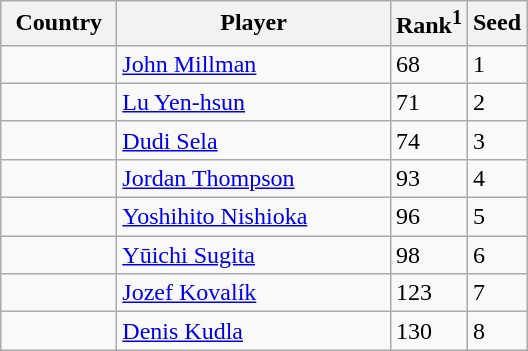<table class="sortable wikitable">
<tr>
<th width="70">Country</th>
<th width="175">Player</th>
<th>Rank<sup>1</sup></th>
<th>Seed</th>
</tr>
<tr>
<td></td>
<td><a href='#'>John Millman</a></td>
<td>68</td>
<td>1</td>
</tr>
<tr>
<td></td>
<td><a href='#'>Lu Yen-hsun</a></td>
<td>71</td>
<td>2</td>
</tr>
<tr>
<td></td>
<td><a href='#'>Dudi Sela</a></td>
<td>74</td>
<td>3</td>
</tr>
<tr>
<td></td>
<td><a href='#'>Jordan Thompson</a></td>
<td>93</td>
<td>4</td>
</tr>
<tr>
<td></td>
<td><a href='#'>Yoshihito Nishioka</a></td>
<td>96</td>
<td>5</td>
</tr>
<tr>
<td></td>
<td><a href='#'>Yūichi Sugita</a></td>
<td>98</td>
<td>6</td>
</tr>
<tr>
<td></td>
<td><a href='#'>Jozef Kovalík</a></td>
<td>123</td>
<td>7</td>
</tr>
<tr>
<td></td>
<td><a href='#'>Denis Kudla</a></td>
<td>130</td>
<td>8</td>
</tr>
</table>
